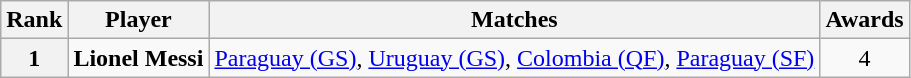<table class="wikitable unsortable">
<tr>
<th>Rank</th>
<th>Player</th>
<th>Matches</th>
<th>Awards</th>
</tr>
<tr>
<th>1</th>
<td> <strong>Lionel Messi</strong></td>
<td> <a href='#'>Paraguay (GS)</a>,  <a href='#'>Uruguay (GS)</a>,  <a href='#'>Colombia (QF)</a>,  <a href='#'>Paraguay (SF)</a></td>
<td align="center">4</td>
</tr>
</table>
